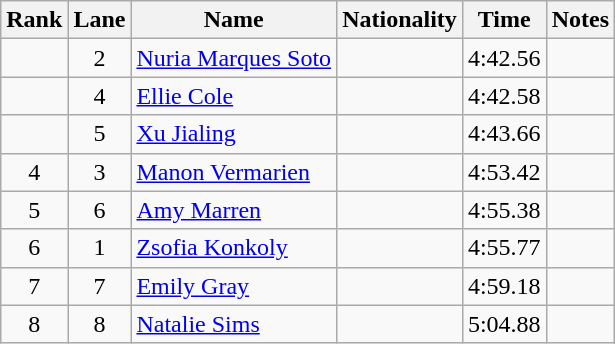<table class="wikitable sortable" style="text-align:center">
<tr>
<th>Rank</th>
<th>Lane</th>
<th>Name</th>
<th>Nationality</th>
<th>Time</th>
<th>Notes</th>
</tr>
<tr>
<td></td>
<td>2</td>
<td style="text-align:left"><a href='#'>Nuria Marques Soto</a></td>
<td style="text-align:left"></td>
<td>4:42.56</td>
<td></td>
</tr>
<tr>
<td></td>
<td>4</td>
<td style="text-align:left"><a href='#'>Ellie Cole</a></td>
<td style="text-align:left"></td>
<td>4:42.58</td>
<td></td>
</tr>
<tr>
<td></td>
<td>5</td>
<td style="text-align:left"><a href='#'>Xu Jialing</a></td>
<td style="text-align:left"></td>
<td>4:43.66</td>
<td></td>
</tr>
<tr>
<td>4</td>
<td>3</td>
<td style="text-align:left"><a href='#'>Manon Vermarien</a></td>
<td style="text-align:left"></td>
<td>4:53.42</td>
<td></td>
</tr>
<tr>
<td>5</td>
<td>6</td>
<td style="text-align:left"><a href='#'>Amy Marren</a></td>
<td style="text-align:left"></td>
<td>4:55.38</td>
<td></td>
</tr>
<tr>
<td>6</td>
<td>1</td>
<td style="text-align:left"><a href='#'>Zsofia Konkoly</a></td>
<td style="text-align:left"></td>
<td>4:55.77</td>
<td></td>
</tr>
<tr>
<td>7</td>
<td>7</td>
<td style="text-align:left"><a href='#'>Emily Gray</a></td>
<td style="text-align:left"></td>
<td>4:59.18</td>
<td></td>
</tr>
<tr>
<td>8</td>
<td>8</td>
<td style="text-align:left"><a href='#'>Natalie Sims</a></td>
<td style="text-align:left"></td>
<td>5:04.88</td>
<td></td>
</tr>
</table>
